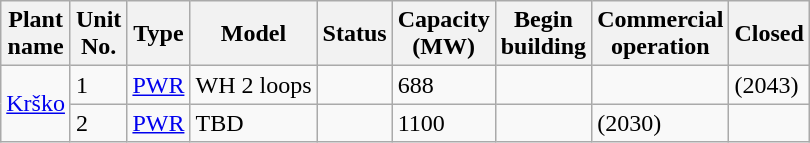<table class="wikitable sortable mw-datatable">
<tr>
<th>Plant<br>name</th>
<th>Unit<br>No.</th>
<th>Type</th>
<th>Model</th>
<th>Status</th>
<th>Capacity<br>(MW)</th>
<th>Begin<br>building</th>
<th>Commercial<br>operation</th>
<th>Closed</th>
</tr>
<tr>
<td rowspan="2"><a href='#'>Krško</a></td>
<td>1</td>
<td><a href='#'>PWR</a></td>
<td>WH 2 loops</td>
<td></td>
<td>688</td>
<td></td>
<td></td>
<td>(2043)</td>
</tr>
<tr>
<td>2</td>
<td><a href='#'>PWR</a></td>
<td>TBD</td>
<td></td>
<td>1100</td>
<td></td>
<td>(2030)</td>
<td></td>
</tr>
</table>
